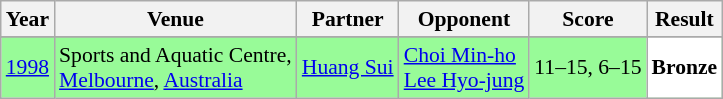<table class="sortable wikitable" style="font-size: 90%;">
<tr>
<th>Year</th>
<th>Venue</th>
<th>Partner</th>
<th>Opponent</th>
<th>Score</th>
<th>Result</th>
</tr>
<tr>
</tr>
<tr style="background:#98FB98">
<td align="center"><a href='#'>1998</a></td>
<td align="left">Sports and Aquatic Centre,<br><a href='#'>Melbourne</a>, <a href='#'>Australia</a></td>
<td align="left"> <a href='#'>Huang Sui</a></td>
<td align="left"> <a href='#'>Choi Min-ho</a> <br>  <a href='#'>Lee Hyo-jung</a></td>
<td align="left">11–15, 6–15</td>
<td style="text-align:left; background:white"> <strong>Bronze</strong></td>
</tr>
</table>
